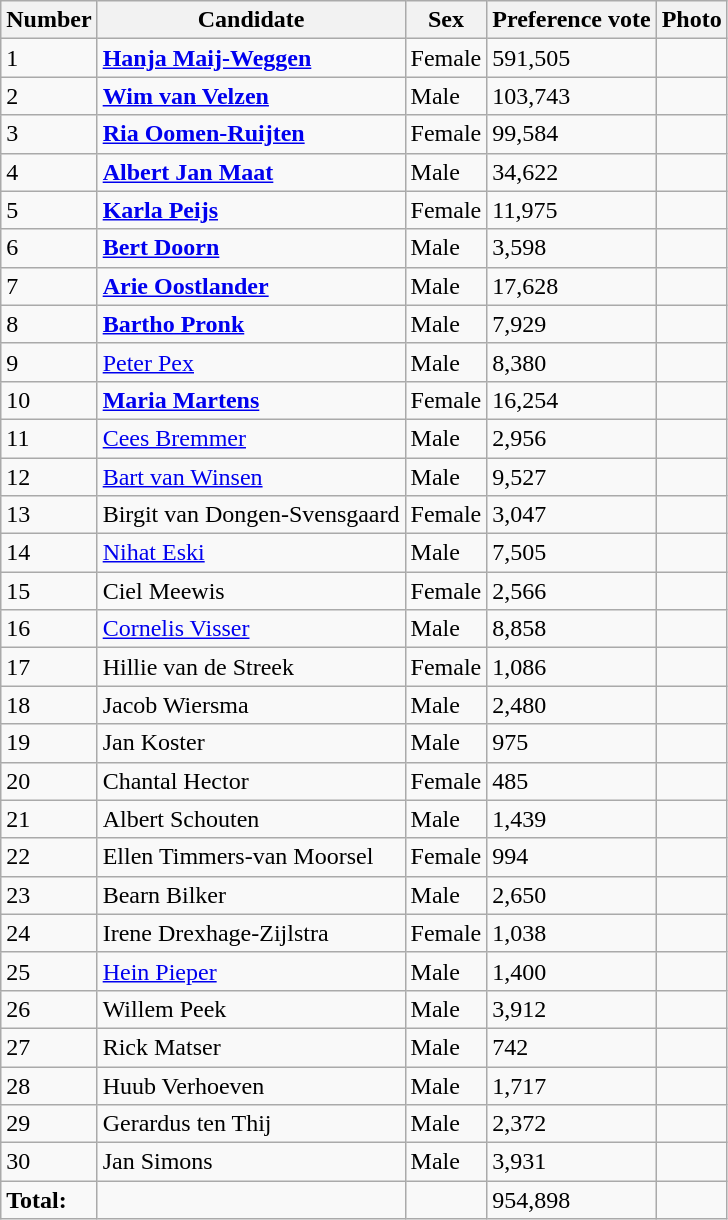<table class="wikitable vatop">
<tr>
<th>Number</th>
<th>Candidate</th>
<th>Sex</th>
<th>Preference vote</th>
<th>Photo</th>
</tr>
<tr>
<td>1</td>
<td><strong><a href='#'>Hanja Maij-Weggen</a></strong></td>
<td>Female</td>
<td>591,505</td>
<td></td>
</tr>
<tr>
<td>2</td>
<td><strong><a href='#'>Wim van Velzen</a></strong></td>
<td>Male</td>
<td>103,743</td>
<td></td>
</tr>
<tr>
<td>3</td>
<td><strong><a href='#'>Ria Oomen-Ruijten</a></strong></td>
<td>Female</td>
<td>99,584</td>
<td></td>
</tr>
<tr>
<td>4</td>
<td><strong><a href='#'>Albert Jan Maat</a></strong></td>
<td>Male</td>
<td>34,622</td>
<td></td>
</tr>
<tr>
<td>5</td>
<td><strong><a href='#'>Karla Peijs</a></strong></td>
<td>Female</td>
<td>11,975</td>
<td></td>
</tr>
<tr>
<td>6</td>
<td><strong><a href='#'>Bert Doorn</a></strong></td>
<td>Male</td>
<td>3,598</td>
<td></td>
</tr>
<tr>
<td>7</td>
<td><strong><a href='#'>Arie Oostlander</a></strong></td>
<td>Male</td>
<td>17,628</td>
<td></td>
</tr>
<tr>
<td>8</td>
<td><strong><a href='#'>Bartho Pronk</a></strong></td>
<td>Male</td>
<td>7,929</td>
<td></td>
</tr>
<tr>
<td>9</td>
<td><a href='#'>Peter Pex</a></td>
<td>Male</td>
<td>8,380</td>
<td></td>
</tr>
<tr>
<td>10</td>
<td><strong><a href='#'>Maria Martens</a></strong></td>
<td>Female</td>
<td>16,254</td>
<td></td>
</tr>
<tr>
<td>11</td>
<td><a href='#'>Cees Bremmer</a></td>
<td>Male</td>
<td>2,956</td>
<td></td>
</tr>
<tr>
<td>12</td>
<td><a href='#'>Bart van Winsen</a></td>
<td>Male</td>
<td>9,527</td>
<td></td>
</tr>
<tr>
<td>13</td>
<td>Birgit van Dongen-Svensgaard</td>
<td>Female</td>
<td>3,047</td>
<td></td>
</tr>
<tr>
<td>14</td>
<td><a href='#'>Nihat Eski</a></td>
<td>Male</td>
<td>7,505</td>
<td></td>
</tr>
<tr>
<td>15</td>
<td>Ciel Meewis</td>
<td>Female</td>
<td>2,566</td>
<td></td>
</tr>
<tr>
<td>16</td>
<td><a href='#'>Cornelis Visser</a></td>
<td>Male</td>
<td>8,858</td>
<td></td>
</tr>
<tr>
<td>17</td>
<td>Hillie van de Streek</td>
<td>Female</td>
<td>1,086</td>
<td></td>
</tr>
<tr>
<td>18</td>
<td>Jacob Wiersma</td>
<td>Male</td>
<td>2,480</td>
<td></td>
</tr>
<tr>
<td>19</td>
<td>Jan Koster</td>
<td>Male</td>
<td>975</td>
<td></td>
</tr>
<tr>
<td>20</td>
<td>Chantal Hector</td>
<td>Female</td>
<td>485</td>
<td></td>
</tr>
<tr>
<td>21</td>
<td>Albert Schouten</td>
<td>Male</td>
<td>1,439</td>
<td></td>
</tr>
<tr>
<td>22</td>
<td>Ellen Timmers-van Moorsel</td>
<td>Female</td>
<td>994</td>
<td></td>
</tr>
<tr>
<td>23</td>
<td>Bearn Bilker</td>
<td>Male</td>
<td>2,650</td>
<td></td>
</tr>
<tr>
<td>24</td>
<td>Irene Drexhage-Zijlstra</td>
<td>Female</td>
<td>1,038</td>
<td></td>
</tr>
<tr>
<td>25</td>
<td><a href='#'>Hein Pieper</a></td>
<td>Male</td>
<td>1,400</td>
<td></td>
</tr>
<tr>
<td>26</td>
<td>Willem Peek</td>
<td>Male</td>
<td>3,912</td>
<td></td>
</tr>
<tr>
<td>27</td>
<td>Rick Matser</td>
<td>Male</td>
<td>742</td>
<td></td>
</tr>
<tr>
<td>28</td>
<td>Huub Verhoeven</td>
<td>Male</td>
<td>1,717</td>
<td></td>
</tr>
<tr>
<td>29</td>
<td>Gerardus ten Thij</td>
<td>Male</td>
<td>2,372</td>
<td></td>
</tr>
<tr>
<td>30</td>
<td>Jan Simons</td>
<td>Male</td>
<td>3,931</td>
<td></td>
</tr>
<tr>
<td><strong>Total:</strong></td>
<td></td>
<td></td>
<td>954,898</td>
<td></td>
</tr>
</table>
